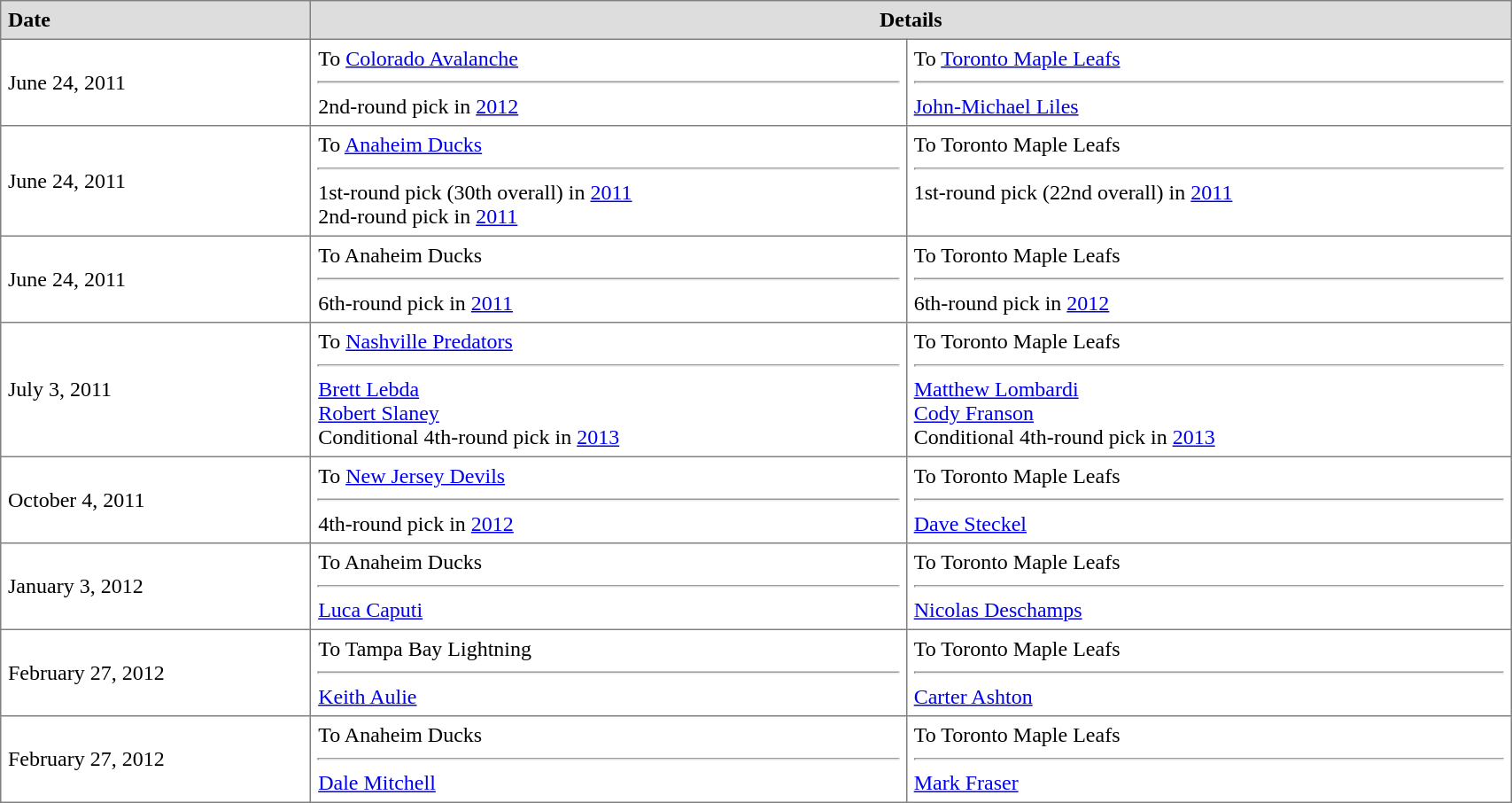<table border="1"  cellpadding="5" style="border-collapse:collapse; width:90%;">
<tr style="background:#ddd;">
<th style="text-align:left">Date</th>
<th colspan="2">Details</th>
</tr>
<tr>
<td>June 24, 2011</td>
<td valign="top">To <a href='#'>Colorado Avalanche</a> <hr>2nd-round pick in <a href='#'>2012</a></td>
<td valign="top">To <a href='#'>Toronto Maple Leafs</a> <hr><a href='#'>John-Michael Liles</a></td>
</tr>
<tr>
<td>June 24, 2011</td>
<td valign="top">To <a href='#'>Anaheim Ducks</a> <hr>1st-round pick (30th overall) in <a href='#'>2011</a><br>2nd-round pick in <a href='#'>2011</a></td>
<td valign="top">To Toronto Maple Leafs <hr>1st-round pick (22nd overall) in <a href='#'>2011</a></td>
</tr>
<tr>
<td>June 24, 2011</td>
<td valign="top">To Anaheim Ducks <hr>6th-round pick in <a href='#'>2011</a></td>
<td valign="top">To Toronto Maple Leafs <hr>6th-round pick in <a href='#'>2012</a></td>
</tr>
<tr>
<td>July 3, 2011</td>
<td valign="top">To <a href='#'>Nashville Predators</a> <hr><a href='#'>Brett Lebda</a><br><a href='#'>Robert Slaney</a><br>Conditional 4th-round pick in <a href='#'>2013</a></td>
<td valign="top">To Toronto Maple Leafs <hr><a href='#'>Matthew Lombardi</a><br><a href='#'>Cody Franson</a><br>Conditional 4th-round pick in <a href='#'>2013</a></td>
</tr>
<tr>
<td>October 4, 2011</td>
<td valign="top">To <a href='#'>New Jersey Devils</a> <hr>4th-round pick in <a href='#'>2012</a></td>
<td valign="top">To Toronto Maple Leafs <hr><a href='#'>Dave Steckel</a></td>
</tr>
<tr>
<td>January 3, 2012</td>
<td valign="top">To Anaheim Ducks <hr><a href='#'>Luca Caputi</a></td>
<td valign="top">To Toronto Maple Leafs <hr><a href='#'>Nicolas Deschamps</a></td>
</tr>
<tr>
<td>February 27, 2012</td>
<td valign="top">To Tampa Bay Lightning <hr><a href='#'>Keith Aulie</a></td>
<td valign="top">To Toronto Maple Leafs <hr><a href='#'>Carter Ashton</a></td>
</tr>
<tr>
<td>February 27, 2012</td>
<td valign="top">To Anaheim Ducks <hr><a href='#'>Dale Mitchell</a></td>
<td valign="top">To Toronto Maple Leafs <hr><a href='#'>Mark Fraser</a></td>
</tr>
</table>
